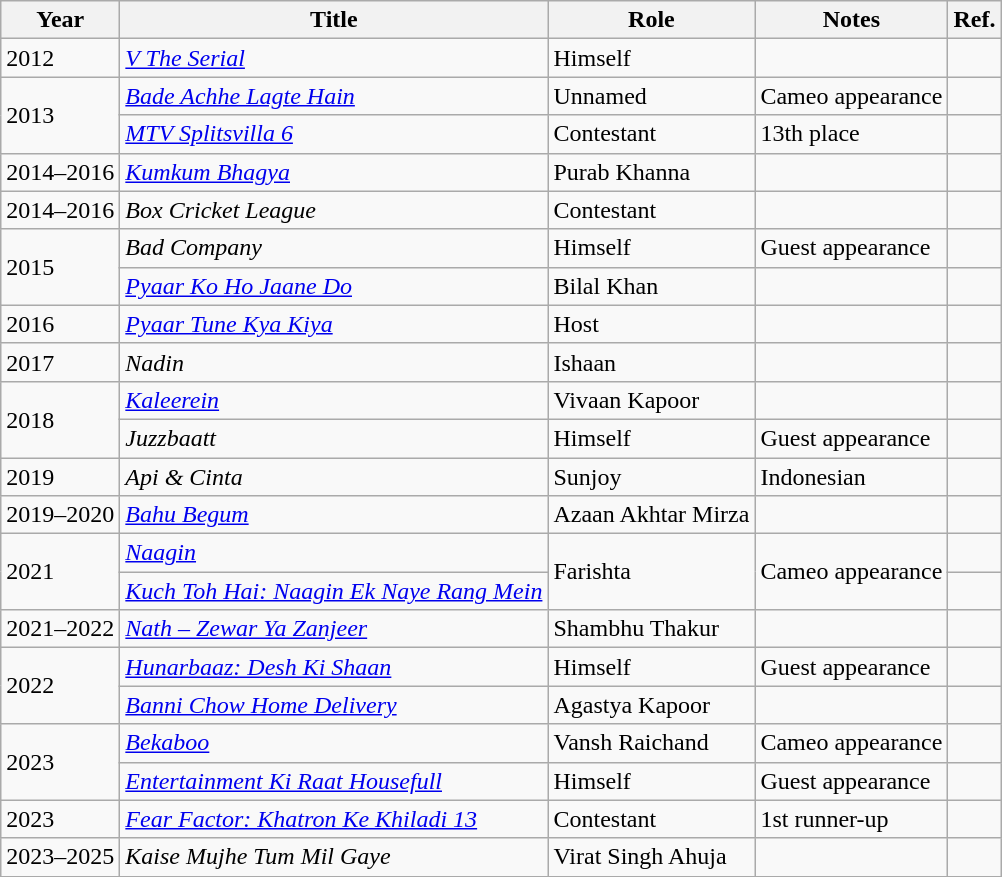<table class="wikitable">
<tr>
<th>Year</th>
<th>Title</th>
<th>Role</th>
<th>Notes</th>
<th>Ref.</th>
</tr>
<tr>
<td>2012</td>
<td><em><a href='#'>V The Serial</a></em></td>
<td>Himself</td>
<td></td>
<td></td>
</tr>
<tr>
<td rowspan="2">2013</td>
<td><em><a href='#'>Bade Achhe Lagte Hain</a></em></td>
<td>Unnamed</td>
<td>Cameo appearance</td>
<td></td>
</tr>
<tr>
<td><em><a href='#'>MTV Splitsvilla 6</a></em></td>
<td>Contestant</td>
<td>13th place</td>
<td></td>
</tr>
<tr>
<td>2014–2016</td>
<td><em><a href='#'>Kumkum Bhagya</a></em></td>
<td>Purab Khanna</td>
<td></td>
<td></td>
</tr>
<tr>
<td>2014–2016</td>
<td><em>Box Cricket League</em></td>
<td>Contestant</td>
<td></td>
<td></td>
</tr>
<tr>
<td rowspan="2">2015</td>
<td><em>Bad Company</em></td>
<td>Himself</td>
<td>Guest appearance</td>
<td></td>
</tr>
<tr>
<td><em><a href='#'>Pyaar Ko Ho Jaane Do</a></em></td>
<td>Bilal Khan</td>
<td></td>
<td></td>
</tr>
<tr>
<td>2016</td>
<td><em><a href='#'>Pyaar Tune Kya Kiya</a></em></td>
<td>Host</td>
<td></td>
<td></td>
</tr>
<tr>
<td>2017</td>
<td><em>Nadin</em></td>
<td>Ishaan</td>
<td></td>
<td></td>
</tr>
<tr>
<td rowspan="2">2018</td>
<td><em><a href='#'>Kaleerein</a></em></td>
<td>Vivaan Kapoor</td>
<td></td>
<td></td>
</tr>
<tr>
<td><em>Juzzbaatt</em></td>
<td>Himself</td>
<td>Guest appearance</td>
<td></td>
</tr>
<tr>
<td>2019</td>
<td><em>Api & Cinta</em></td>
<td>Sunjoy</td>
<td>Indonesian</td>
<td></td>
</tr>
<tr>
<td>2019–2020</td>
<td><em><a href='#'>Bahu Begum</a></em></td>
<td>Azaan Akhtar Mirza</td>
<td></td>
<td></td>
</tr>
<tr>
<td rowspan="2">2021</td>
<td><em><a href='#'>Naagin</a></em></td>
<td rowspan="2">Farishta</td>
<td rowspan="2">Cameo appearance</td>
<td></td>
</tr>
<tr>
<td><em><a href='#'>Kuch Toh Hai: Naagin Ek Naye Rang Mein</a></em></td>
<td></td>
</tr>
<tr>
<td>2021–2022</td>
<td><em><a href='#'>Nath – Zewar Ya Zanjeer</a></em></td>
<td>Shambhu Thakur</td>
<td></td>
<td></td>
</tr>
<tr>
<td rowspan="2">2022</td>
<td><em><a href='#'>Hunarbaaz: Desh Ki Shaan</a></em></td>
<td>Himself</td>
<td>Guest appearance</td>
<td></td>
</tr>
<tr>
<td><em><a href='#'>Banni Chow Home Delivery</a></em></td>
<td>Agastya Kapoor</td>
<td></td>
<td></td>
</tr>
<tr>
<td rowspan="2">2023</td>
<td><em><a href='#'>Bekaboo</a></em></td>
<td>Vansh Raichand</td>
<td>Cameo appearance</td>
<td></td>
</tr>
<tr>
<td><em><a href='#'>Entertainment Ki Raat Housefull</a></em></td>
<td>Himself</td>
<td>Guest appearance</td>
<td></td>
</tr>
<tr>
<td>2023</td>
<td><em><a href='#'>Fear Factor: Khatron Ke Khiladi 13</a></em></td>
<td>Contestant</td>
<td>1st runner-up</td>
<td></td>
</tr>
<tr>
<td>2023–2025</td>
<td><em>Kaise Mujhe Tum Mil Gaye</em></td>
<td>Virat Singh Ahuja</td>
<td></td>
<td></td>
</tr>
<tr>
</tr>
</table>
